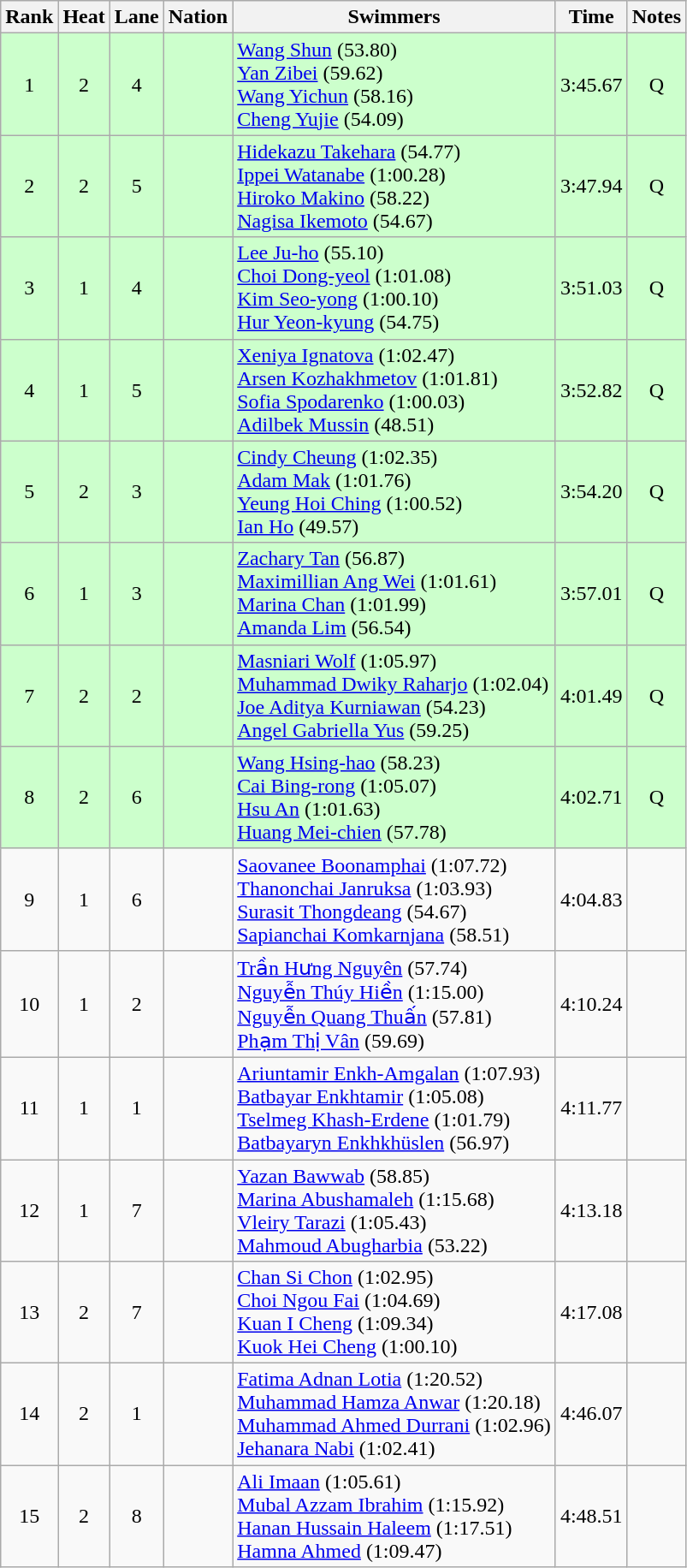<table class="wikitable sortable" style="text-align:center">
<tr>
<th>Rank</th>
<th>Heat</th>
<th>Lane</th>
<th>Nation</th>
<th>Swimmers</th>
<th>Time</th>
<th>Notes</th>
</tr>
<tr bgcolor=ccffcc>
<td>1</td>
<td>2</td>
<td>4</td>
<td align=left></td>
<td align=left><a href='#'>Wang Shun</a> (53.80)<br><a href='#'>Yan Zibei</a> (59.62)<br><a href='#'>Wang Yichun</a> (58.16)<br><a href='#'>Cheng Yujie</a> (54.09)</td>
<td>3:45.67</td>
<td>Q</td>
</tr>
<tr bgcolor=ccffcc>
<td>2</td>
<td>2</td>
<td>5</td>
<td align=left></td>
<td align=left><a href='#'>Hidekazu Takehara</a> (54.77)<br><a href='#'>Ippei Watanabe</a> (1:00.28)<br><a href='#'>Hiroko Makino</a> (58.22)<br><a href='#'>Nagisa Ikemoto</a> (54.67)</td>
<td>3:47.94</td>
<td>Q</td>
</tr>
<tr bgcolor=ccffcc>
<td>3</td>
<td>1</td>
<td>4</td>
<td align=left></td>
<td align=left><a href='#'>Lee Ju-ho</a> (55.10)<br><a href='#'>Choi Dong-yeol</a> (1:01.08)<br><a href='#'>Kim Seo-yong</a> (1:00.10)<br><a href='#'>Hur Yeon-kyung</a> (54.75)</td>
<td>3:51.03</td>
<td>Q</td>
</tr>
<tr bgcolor=ccffcc>
<td>4</td>
<td>1</td>
<td>5</td>
<td align=left></td>
<td align=left><a href='#'>Xeniya Ignatova</a> (1:02.47)<br><a href='#'>Arsen Kozhakhmetov</a> (1:01.81)<br><a href='#'>Sofia Spodarenko</a> (1:00.03)<br><a href='#'>Adilbek Mussin</a> (48.51)</td>
<td>3:52.82</td>
<td>Q</td>
</tr>
<tr bgcolor=ccffcc>
<td>5</td>
<td>2</td>
<td>3</td>
<td align=left></td>
<td align=left><a href='#'>Cindy Cheung</a> (1:02.35)<br><a href='#'>Adam Mak</a> (1:01.76)<br><a href='#'>Yeung Hoi Ching</a> (1:00.52)<br><a href='#'>Ian Ho</a> (49.57)</td>
<td>3:54.20</td>
<td>Q</td>
</tr>
<tr bgcolor=ccffcc>
<td>6</td>
<td>1</td>
<td>3</td>
<td align=left></td>
<td align=left><a href='#'>Zachary Tan</a> (56.87)<br><a href='#'>Maximillian Ang Wei</a> (1:01.61)<br><a href='#'>Marina Chan</a> (1:01.99)<br><a href='#'>Amanda Lim</a> (56.54)</td>
<td>3:57.01</td>
<td>Q</td>
</tr>
<tr bgcolor=ccffcc>
<td>7</td>
<td>2</td>
<td>2</td>
<td align=left></td>
<td align=left><a href='#'>Masniari Wolf</a> (1:05.97)<br><a href='#'>Muhammad Dwiky Raharjo</a> (1:02.04)<br><a href='#'>Joe Aditya Kurniawan</a> (54.23)<br><a href='#'>Angel Gabriella Yus</a> (59.25)</td>
<td>4:01.49</td>
<td>Q</td>
</tr>
<tr bgcolor=ccffcc>
<td>8</td>
<td>2</td>
<td>6</td>
<td align=left></td>
<td align=left><a href='#'>Wang Hsing-hao</a> (58.23)<br><a href='#'>Cai Bing-rong</a> (1:05.07)<br><a href='#'>Hsu An</a> (1:01.63)<br><a href='#'>Huang Mei-chien</a> (57.78)</td>
<td>4:02.71</td>
<td>Q</td>
</tr>
<tr>
<td>9</td>
<td>1</td>
<td>6</td>
<td align=left></td>
<td align=left><a href='#'>Saovanee Boonamphai</a> (1:07.72)<br><a href='#'>Thanonchai Janruksa</a> (1:03.93)<br><a href='#'>Surasit Thongdeang</a> (54.67)<br><a href='#'>Sapianchai Komkarnjana</a> (58.51)</td>
<td>4:04.83</td>
<td></td>
</tr>
<tr>
<td>10</td>
<td>1</td>
<td>2</td>
<td align=left></td>
<td align=left><a href='#'>Trần Hưng Nguyên</a> (57.74)<br><a href='#'>Nguyễn Thúy Hiền</a> (1:15.00)<br><a href='#'>Nguyễn Quang Thuấn</a> (57.81)<br><a href='#'>Phạm Thị Vân</a> (59.69)</td>
<td>4:10.24</td>
<td></td>
</tr>
<tr>
<td>11</td>
<td>1</td>
<td>1</td>
<td align=left></td>
<td align=left><a href='#'>Ariuntamir Enkh-Amgalan</a> (1:07.93)<br><a href='#'>Batbayar Enkhtamir</a> (1:05.08)<br><a href='#'>Tselmeg Khash-Erdene</a> (1:01.79)<br><a href='#'>Batbayaryn Enkhkhüslen</a> (56.97)</td>
<td>4:11.77</td>
<td></td>
</tr>
<tr>
<td>12</td>
<td>1</td>
<td>7</td>
<td align=left></td>
<td align=left><a href='#'>Yazan Bawwab</a> (58.85)<br><a href='#'>Marina Abushamaleh</a> (1:15.68)<br><a href='#'>Vleiry Tarazi</a> (1:05.43)<br><a href='#'>Mahmoud Abugharbia</a> (53.22)</td>
<td>4:13.18</td>
<td></td>
</tr>
<tr>
<td>13</td>
<td>2</td>
<td>7</td>
<td align=left></td>
<td align=left><a href='#'>Chan Si Chon</a> (1:02.95)<br><a href='#'>Choi Ngou Fai</a> (1:04.69)<br><a href='#'>Kuan I Cheng</a> (1:09.34)<br><a href='#'>Kuok Hei Cheng</a> (1:00.10)</td>
<td>4:17.08</td>
<td></td>
</tr>
<tr>
<td>14</td>
<td>2</td>
<td>1</td>
<td align=left></td>
<td align=left><a href='#'>Fatima Adnan Lotia</a> (1:20.52)<br><a href='#'>Muhammad Hamza Anwar</a> (1:20.18)<br><a href='#'>Muhammad Ahmed Durrani</a> (1:02.96)<br><a href='#'>Jehanara Nabi</a> (1:02.41)</td>
<td>4:46.07</td>
<td></td>
</tr>
<tr>
<td>15</td>
<td>2</td>
<td>8</td>
<td align=left></td>
<td align=left><a href='#'>Ali Imaan</a> (1:05.61)<br><a href='#'>Mubal Azzam Ibrahim</a> (1:15.92)<br><a href='#'>Hanan Hussain Haleem</a> (1:17.51)<br><a href='#'>Hamna Ahmed</a> (1:09.47)</td>
<td>4:48.51</td>
<td></td>
</tr>
</table>
